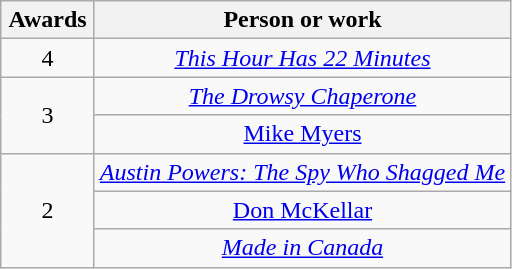<table class="wikitable sortable" style="text-align:center;" background: #f6e39c;>
<tr>
<th scope="col" style="width:55px;">Awards</th>
<th scope="col" style="text-align:center;">Person or work</th>
</tr>
<tr>
<td style="text-align:center">4</td>
<td><em><a href='#'>This Hour Has 22 Minutes</a></em></td>
</tr>
<tr>
<td rowspan=2 style="text-align:center">3</td>
<td><em><a href='#'>The Drowsy Chaperone</a></em></td>
</tr>
<tr>
<td><a href='#'>Mike Myers</a></td>
</tr>
<tr>
<td rowspan=3 style="text-align:center">2</td>
<td><em><a href='#'>Austin Powers: The Spy Who Shagged Me</a></em></td>
</tr>
<tr>
<td><a href='#'>Don McKellar</a></td>
</tr>
<tr>
<td><em><a href='#'>Made in Canada</a></em></td>
</tr>
</table>
